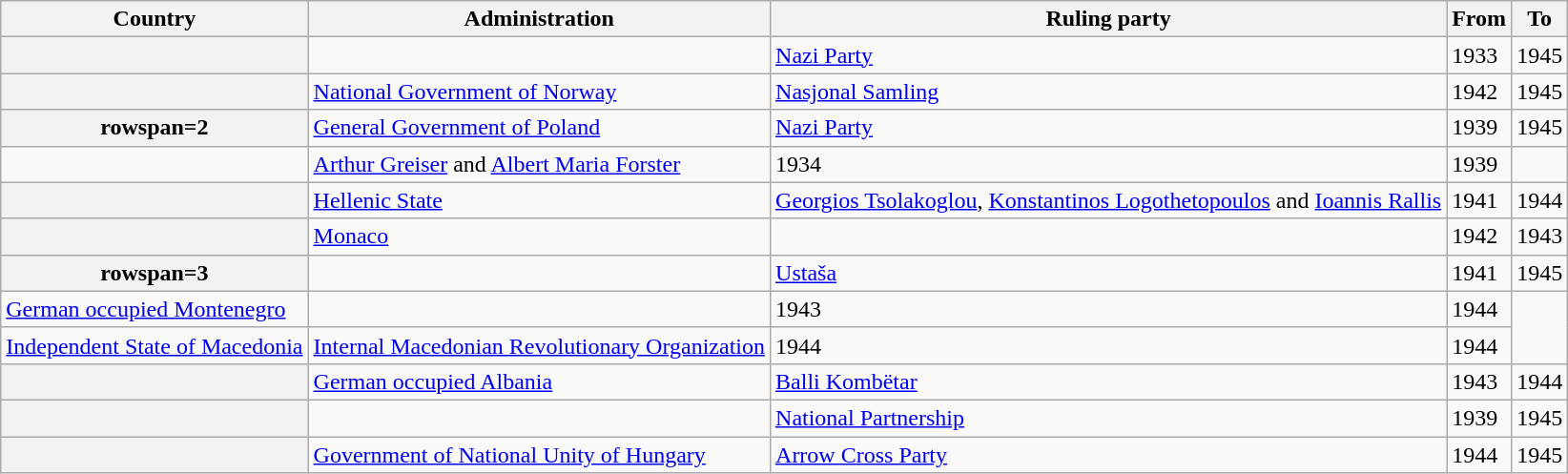<table class="sortable plainrowheaders wikitable">
<tr>
<th>Country</th>
<th>Administration</th>
<th>Ruling party</th>
<th>From</th>
<th>To</th>
</tr>
<tr>
<th></th>
<td></td>
<td> <a href='#'>Nazi Party</a></td>
<td>1933</td>
<td>1945</td>
</tr>
<tr>
<th></th>
<td> <a href='#'>National Government of Norway</a></td>
<td> <a href='#'>Nasjonal Samling</a></td>
<td>1942</td>
<td>1945</td>
</tr>
<tr>
<th>rowspan=2 </th>
<td> <a href='#'>General Government of Poland</a></td>
<td> <a href='#'>Nazi Party</a></td>
<td>1939</td>
<td>1945</td>
</tr>
<tr>
<td></td>
<td><a href='#'>Arthur Greiser</a> and <a href='#'>Albert Maria Forster</a></td>
<td>1934</td>
<td>1939</td>
</tr>
<tr>
<th></th>
<td> <a href='#'>Hellenic State</a></td>
<td><a href='#'>Georgios Tsolakoglou</a>, <a href='#'>Konstantinos Logothetopoulos</a> and <a href='#'>Ioannis Rallis</a></td>
<td>1941</td>
<td>1944</td>
</tr>
<tr>
<th></th>
<td> <a href='#'>Monaco</a></td>
<td></td>
<td>1942</td>
<td>1943</td>
</tr>
<tr>
<th>rowspan=3  </th>
<td></td>
<td> <a href='#'>Ustaša</a></td>
<td>1941</td>
<td>1945</td>
</tr>
<tr>
<td> <a href='#'>German occupied Montenegro</a></td>
<td></td>
<td>1943</td>
<td>1944</td>
</tr>
<tr>
<td> <a href='#'>Independent State of Macedonia</a></td>
<td> <a href='#'>Internal Macedonian Revolutionary Organization</a></td>
<td>1944</td>
<td>1944</td>
</tr>
<tr>
<th></th>
<td> <a href='#'>German occupied Albania</a></td>
<td><a href='#'>Balli Kombëtar</a></td>
<td>1943</td>
<td>1944</td>
</tr>
<tr>
<th></th>
<td></td>
<td> <a href='#'>National Partnership</a></td>
<td>1939</td>
<td>1945</td>
</tr>
<tr>
<th></th>
<td> <a href='#'>Government of National Unity of Hungary</a></td>
<td> <a href='#'>Arrow Cross Party</a></td>
<td>1944</td>
<td>1945</td>
</tr>
</table>
